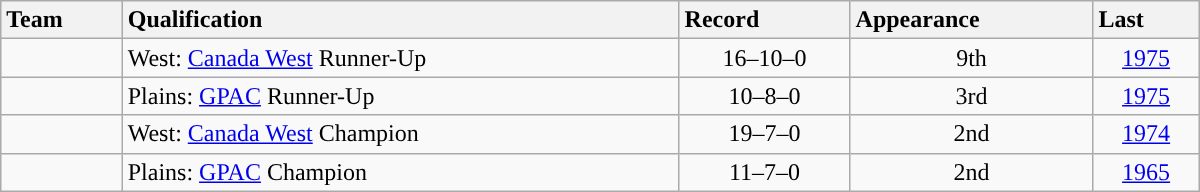<table class="wikitable sortable" style="text-align: center;" width=800>
<tr style="background:#efefef; text-align:center">
<th style="text-align:left">Team</th>
<th style="text-align:left">Qualification</th>
<th style="text-align:left">Record</th>
<th style="text-align:left">Appearance</th>
<th style="text-align:left">Last</th>
</tr>
<tr style="text-align:center">
<td style="text-align:left; "><a href='#'></a></td>
<td style="text-align:left">West: <a href='#'>Canada West</a> Runner-Up</td>
<td style="text-align:center">16–10–0</td>
<td style="text-align:center">9th</td>
<td style="text-align:center"><a href='#'>1975</a></td>
</tr>
<tr style="text-align:center">
<td style="text-align:left; "><a href='#'></a></td>
<td style="text-align:left">Plains: <a href='#'>GPAC</a> Runner-Up</td>
<td style="text-align:center">10–8–0</td>
<td style="text-align:center">3rd</td>
<td style="text-align:center"><a href='#'>1975</a></td>
</tr>
<tr style="text-align:center">
<td style="text-align:left; "><a href='#'></a></td>
<td style="text-align:left">West: <a href='#'>Canada West</a> Champion</td>
<td style="text-align:center">19–7–0</td>
<td style="text-align:center">2nd</td>
<td style="text-align:center"><a href='#'>1974</a></td>
</tr>
<tr style="text-align:center">
<td style="text-align:left; "><a href='#'></a></td>
<td style="text-align:left">Plains: <a href='#'>GPAC</a> Champion</td>
<td style="text-align:center">11–7–0</td>
<td style="text-align:center">2nd</td>
<td style="text-align:center"><a href='#'>1965</a></td>
</tr>
</table>
